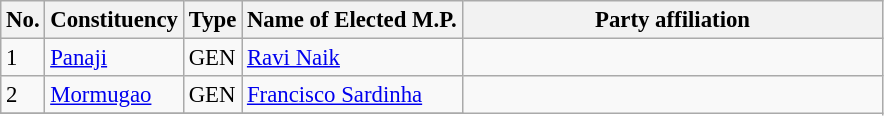<table class="wikitable" style="font-size:95%;">
<tr>
<th>No.</th>
<th>Constituency</th>
<th>Type</th>
<th>Name of Elected M.P.</th>
<th colspan="2" style="width:18em">Party affiliation</th>
</tr>
<tr>
<td>1</td>
<td><a href='#'>Panaji</a></td>
<td>GEN</td>
<td><a href='#'>Ravi Naik</a></td>
<td></td>
</tr>
<tr>
<td>2</td>
<td><a href='#'>Mormugao</a></td>
<td>GEN</td>
<td><a href='#'>Francisco Sardinha</a></td>
</tr>
<tr>
</tr>
</table>
